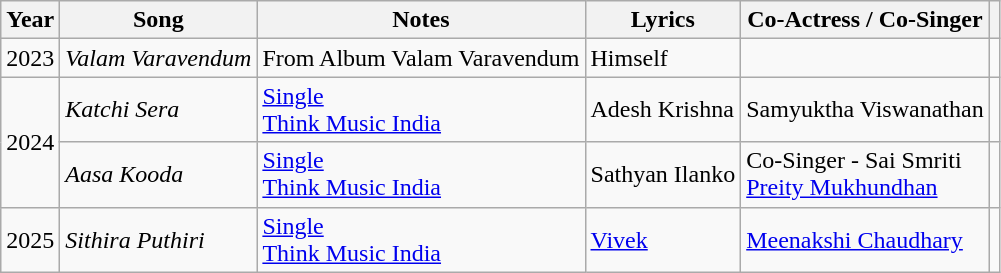<table class="wikitable sortable">
<tr>
<th>Year</th>
<th>Song</th>
<th>Notes</th>
<th>Lyrics</th>
<th>Co-Actress / Co-Singer</th>
<th></th>
</tr>
<tr>
<td>2023</td>
<td><em>Valam Varavendum</em></td>
<td>From Album Valam Varavendum</td>
<td>Himself</td>
<td></td>
<td></td>
</tr>
<tr>
<td rowspan="2">2024</td>
<td><em>Katchi Sera</em></td>
<td><a href='#'>Single</a><br><a href='#'>Think Music India</a></td>
<td>Adesh Krishna</td>
<td>Samyuktha Viswanathan</td>
<td></td>
</tr>
<tr>
<td><em>Aasa Kooda</em></td>
<td><a href='#'>Single</a><br><a href='#'>Think Music India</a></td>
<td>Sathyan Ilanko</td>
<td>Co-Singer - Sai Smriti <br><a href='#'>Preity Mukhundhan</a></td>
<td></td>
</tr>
<tr>
<td>2025</td>
<td><em>Sithira Puthiri</em></td>
<td><a href='#'>Single</a><br><a href='#'>Think Music India</a></td>
<td><a href='#'>Vivek</a></td>
<td><a href='#'>Meenakshi Chaudhary</a></td>
<td></td>
</tr>
</table>
